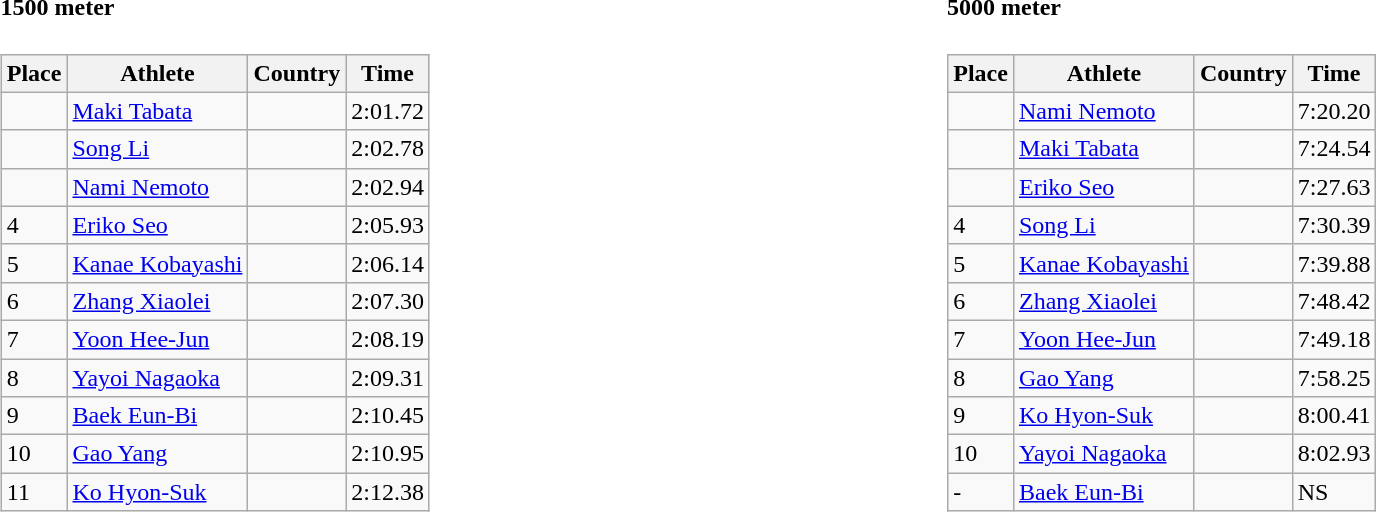<table width=100%>
<tr>
<td width=50% align=left valign=top><br><h4>1500 meter</h4><table class="wikitable">
<tr>
<th>Place</th>
<th>Athlete</th>
<th>Country</th>
<th>Time</th>
</tr>
<tr>
<td></td>
<td><a href='#'>Maki Tabata</a></td>
<td></td>
<td>2:01.72</td>
</tr>
<tr>
<td></td>
<td><a href='#'>Song Li</a></td>
<td></td>
<td>2:02.78</td>
</tr>
<tr>
<td></td>
<td><a href='#'>Nami Nemoto</a></td>
<td></td>
<td>2:02.94</td>
</tr>
<tr>
<td>4</td>
<td><a href='#'>Eriko Seo</a></td>
<td></td>
<td>2:05.93</td>
</tr>
<tr>
<td>5</td>
<td><a href='#'>Kanae Kobayashi</a></td>
<td></td>
<td>2:06.14</td>
</tr>
<tr>
<td>6</td>
<td><a href='#'>Zhang Xiaolei</a></td>
<td></td>
<td>2:07.30</td>
</tr>
<tr>
<td>7</td>
<td><a href='#'>Yoon Hee-Jun</a></td>
<td></td>
<td>2:08.19</td>
</tr>
<tr>
<td>8</td>
<td><a href='#'>Yayoi Nagaoka</a></td>
<td></td>
<td>2:09.31</td>
</tr>
<tr>
<td>9</td>
<td><a href='#'>Baek Eun-Bi</a></td>
<td></td>
<td>2:10.45</td>
</tr>
<tr>
<td>10</td>
<td><a href='#'>Gao Yang</a></td>
<td></td>
<td>2:10.95</td>
</tr>
<tr>
<td>11</td>
<td><a href='#'>Ko Hyon-Suk</a></td>
<td></td>
<td>2:12.38</td>
</tr>
</table>
</td>
<td width=50% align=left valign=top><br><h4>5000 meter</h4><table class="wikitable">
<tr>
<th>Place</th>
<th>Athlete</th>
<th>Country</th>
<th>Time</th>
</tr>
<tr>
<td></td>
<td><a href='#'>Nami Nemoto</a></td>
<td></td>
<td>7:20.20</td>
</tr>
<tr>
<td></td>
<td><a href='#'>Maki Tabata</a></td>
<td></td>
<td>7:24.54</td>
</tr>
<tr>
<td></td>
<td><a href='#'>Eriko Seo</a></td>
<td></td>
<td>7:27.63</td>
</tr>
<tr>
<td>4</td>
<td><a href='#'>Song Li</a></td>
<td></td>
<td>7:30.39</td>
</tr>
<tr>
<td>5</td>
<td><a href='#'>Kanae Kobayashi</a></td>
<td></td>
<td>7:39.88</td>
</tr>
<tr>
<td>6</td>
<td><a href='#'>Zhang Xiaolei</a></td>
<td></td>
<td>7:48.42</td>
</tr>
<tr>
<td>7</td>
<td><a href='#'>Yoon Hee-Jun</a></td>
<td></td>
<td>7:49.18</td>
</tr>
<tr>
<td>8</td>
<td><a href='#'>Gao Yang</a></td>
<td></td>
<td>7:58.25</td>
</tr>
<tr>
<td>9</td>
<td><a href='#'>Ko Hyon-Suk</a></td>
<td></td>
<td>8:00.41</td>
</tr>
<tr>
<td>10</td>
<td><a href='#'>Yayoi Nagaoka</a></td>
<td></td>
<td>8:02.93</td>
</tr>
<tr>
<td>-</td>
<td><a href='#'>Baek Eun-Bi</a></td>
<td></td>
<td>NS</td>
</tr>
</table>
</td>
</tr>
</table>
